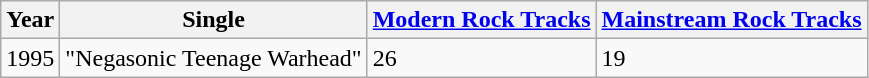<table class="wikitable">
<tr>
<th>Year</th>
<th>Single</th>
<th><a href='#'>Modern Rock Tracks</a></th>
<th><a href='#'>Mainstream Rock Tracks</a></th>
</tr>
<tr>
<td>1995</td>
<td>"Negasonic Teenage Warhead"</td>
<td>26</td>
<td>19</td>
</tr>
</table>
